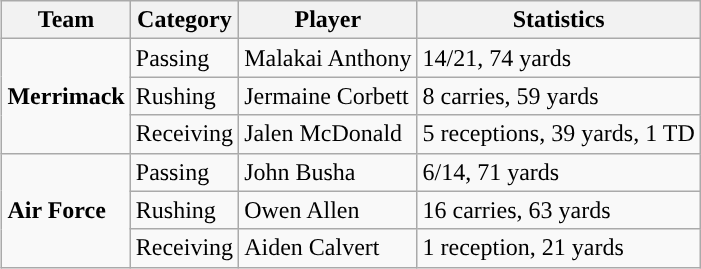<table class="wikitable" style="float: right;">
<tr>
<th>Team</th>
<th>Category</th>
<th>Player</th>
<th>Statistics</th>
</tr>
<tr>
<td rowspan=3><strong>Merrimack</strong></td>
<td>Passing</td>
<td>Malakai Anthony</td>
<td>14/21, 74 yards</td>
</tr>
<tr>
<td>Rushing</td>
<td>Jermaine Corbett</td>
<td>8 carries, 59 yards</td>
</tr>
<tr>
<td>Receiving</td>
<td>Jalen McDonald</td>
<td>5 receptions, 39 yards, 1 TD</td>
</tr>
<tr>
<td rowspan=3><strong>Air Force</strong></td>
<td>Passing</td>
<td>John Busha</td>
<td>6/14, 71 yards</td>
</tr>
<tr>
<td>Rushing</td>
<td>Owen Allen</td>
<td>16 carries, 63 yards</td>
</tr>
<tr>
<td>Receiving</td>
<td>Aiden Calvert</td>
<td>1 reception, 21 yards</td>
</tr>
</table>
